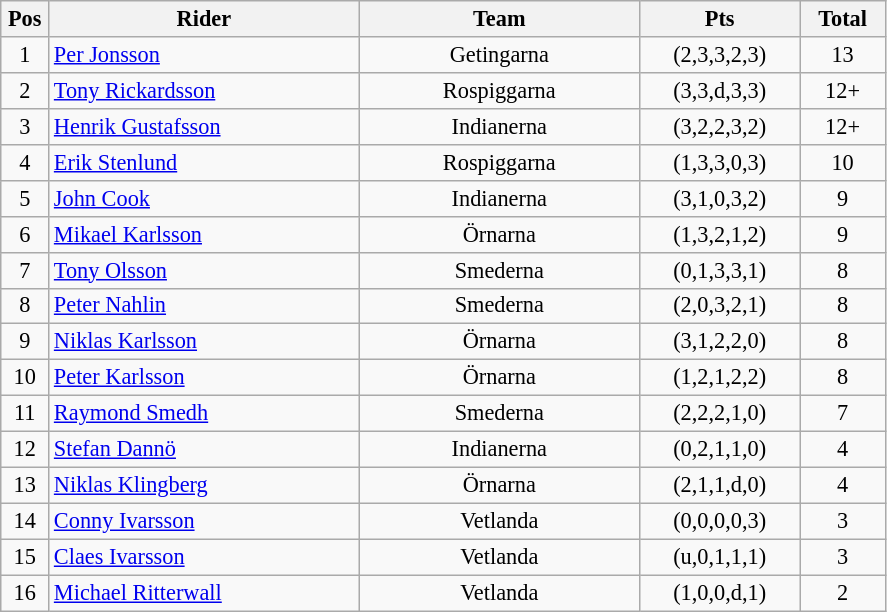<table class=wikitable style="font-size:93%;">
<tr>
<th width=25px>Pos</th>
<th width=200px>Rider</th>
<th width=180px>Team</th>
<th width=100px>Pts</th>
<th width=50px>Total</th>
</tr>
<tr align=center>
<td>1</td>
<td align=left><a href='#'>Per Jonsson</a></td>
<td>Getingarna</td>
<td>(2,3,3,2,3)</td>
<td>13</td>
</tr>
<tr align=center>
<td>2</td>
<td align=left><a href='#'>Tony Rickardsson</a></td>
<td>Rospiggarna</td>
<td>(3,3,d,3,3)</td>
<td>12+</td>
</tr>
<tr align=center>
<td>3</td>
<td align=left><a href='#'>Henrik Gustafsson</a></td>
<td>Indianerna</td>
<td>(3,2,2,3,2)</td>
<td>12+</td>
</tr>
<tr align=center>
<td>4</td>
<td align=left><a href='#'>Erik Stenlund</a></td>
<td>Rospiggarna</td>
<td>(1,3,3,0,3)</td>
<td>10</td>
</tr>
<tr align=center>
<td>5</td>
<td align=left><a href='#'>John Cook</a></td>
<td>Indianerna</td>
<td>(3,1,0,3,2)</td>
<td>9</td>
</tr>
<tr align=center>
<td>6</td>
<td align=left><a href='#'>Mikael Karlsson</a></td>
<td>Örnarna</td>
<td>(1,3,2,1,2)</td>
<td>9</td>
</tr>
<tr align=center>
<td>7</td>
<td align=left><a href='#'>Tony Olsson</a></td>
<td>Smederna</td>
<td>(0,1,3,3,1)</td>
<td>8</td>
</tr>
<tr align=center>
<td>8</td>
<td align=left><a href='#'>Peter Nahlin</a></td>
<td>Smederna</td>
<td>(2,0,3,2,1)</td>
<td>8</td>
</tr>
<tr align=center>
<td>9</td>
<td align=left><a href='#'>Niklas Karlsson</a></td>
<td>Örnarna</td>
<td>(3,1,2,2,0)</td>
<td>8</td>
</tr>
<tr align=center>
<td>10</td>
<td align=left><a href='#'>Peter Karlsson</a></td>
<td>Örnarna</td>
<td>(1,2,1,2,2)</td>
<td>8</td>
</tr>
<tr align=center>
<td>11</td>
<td align=left><a href='#'>Raymond Smedh</a></td>
<td>Smederna</td>
<td>(2,2,2,1,0)</td>
<td>7</td>
</tr>
<tr align=center>
<td>12</td>
<td align=left><a href='#'>Stefan Dannö</a></td>
<td>Indianerna</td>
<td>(0,2,1,1,0)</td>
<td>4</td>
</tr>
<tr align=center>
<td>13</td>
<td align=left><a href='#'>Niklas Klingberg</a></td>
<td>Örnarna</td>
<td>(2,1,1,d,0)</td>
<td>4</td>
</tr>
<tr align=center>
<td>14</td>
<td align=left><a href='#'>Conny Ivarsson</a></td>
<td>Vetlanda</td>
<td>(0,0,0,0,3)</td>
<td>3</td>
</tr>
<tr align=center>
<td>15</td>
<td align=left><a href='#'>Claes Ivarsson</a></td>
<td>Vetlanda</td>
<td>(u,0,1,1,1)</td>
<td>3</td>
</tr>
<tr align=center>
<td>16</td>
<td align=left><a href='#'>Michael Ritterwall</a></td>
<td>Vetlanda</td>
<td>(1,0,0,d,1)</td>
<td>2</td>
</tr>
</table>
